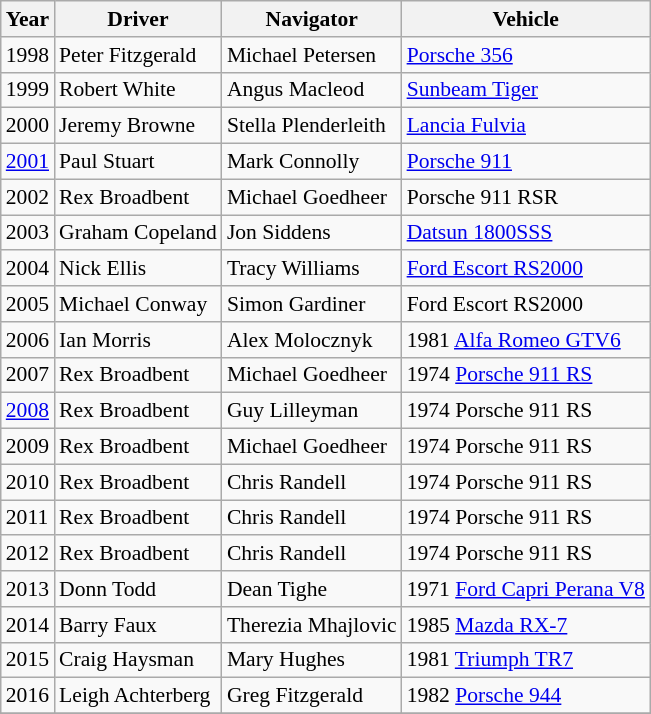<table class="wikitable sortable" style="font-size: 90%;">
<tr>
<th scope="col">Year</th>
<th scope="col">Driver</th>
<th scope="col">Navigator</th>
<th scope="col">Vehicle</th>
</tr>
<tr>
<td>1998</td>
<td>Peter Fitzgerald</td>
<td>Michael Petersen</td>
<td><a href='#'>Porsche 356</a></td>
</tr>
<tr>
<td>1999</td>
<td>Robert White</td>
<td>Angus Macleod</td>
<td><a href='#'>Sunbeam Tiger</a></td>
</tr>
<tr>
<td>2000</td>
<td>Jeremy Browne</td>
<td>Stella Plenderleith</td>
<td><a href='#'>Lancia Fulvia</a></td>
</tr>
<tr>
<td><a href='#'>2001</a></td>
<td>Paul Stuart</td>
<td>Mark Connolly</td>
<td><a href='#'>Porsche 911</a></td>
</tr>
<tr>
<td>2002</td>
<td>Rex Broadbent</td>
<td>Michael Goedheer</td>
<td>Porsche 911 RSR</td>
</tr>
<tr>
<td>2003</td>
<td>Graham Copeland</td>
<td>Jon Siddens</td>
<td><a href='#'>Datsun 1800SSS</a></td>
</tr>
<tr>
<td>2004</td>
<td>Nick Ellis</td>
<td>Tracy Williams</td>
<td><a href='#'>Ford Escort RS2000</a></td>
</tr>
<tr>
<td>2005</td>
<td>Michael Conway</td>
<td>Simon Gardiner</td>
<td>Ford Escort RS2000</td>
</tr>
<tr>
<td>2006</td>
<td>Ian Morris</td>
<td>Alex Molocznyk</td>
<td>1981 <a href='#'>Alfa Romeo GTV6</a></td>
</tr>
<tr>
<td>2007</td>
<td>Rex Broadbent</td>
<td>Michael Goedheer</td>
<td>1974 <a href='#'>Porsche 911 RS</a></td>
</tr>
<tr>
<td><a href='#'>2008</a></td>
<td>Rex Broadbent</td>
<td>Guy Lilleyman</td>
<td>1974 Porsche 911 RS</td>
</tr>
<tr>
<td>2009</td>
<td>Rex Broadbent</td>
<td>Michael Goedheer</td>
<td>1974 Porsche 911 RS</td>
</tr>
<tr>
<td>2010</td>
<td>Rex Broadbent</td>
<td>Chris Randell</td>
<td>1974 Porsche 911 RS</td>
</tr>
<tr>
<td>2011</td>
<td>Rex Broadbent</td>
<td>Chris Randell</td>
<td>1974 Porsche 911 RS</td>
</tr>
<tr>
<td>2012</td>
<td>Rex Broadbent</td>
<td>Chris Randell</td>
<td>1974 Porsche 911 RS</td>
</tr>
<tr>
<td>2013</td>
<td>Donn Todd</td>
<td>Dean Tighe</td>
<td>1971 <a href='#'>Ford Capri Perana V8</a></td>
</tr>
<tr>
<td>2014</td>
<td>Barry Faux</td>
<td>Therezia Mhajlovic</td>
<td>1985 <a href='#'>Mazda RX-7</a></td>
</tr>
<tr>
<td>2015</td>
<td>Craig Haysman</td>
<td>Mary Hughes</td>
<td>1981 <a href='#'>Triumph TR7</a></td>
</tr>
<tr>
<td>2016</td>
<td>Leigh Achterberg</td>
<td>Greg Fitzgerald</td>
<td>1982 <a href='#'>Porsche 944</a></td>
</tr>
<tr>
</tr>
</table>
